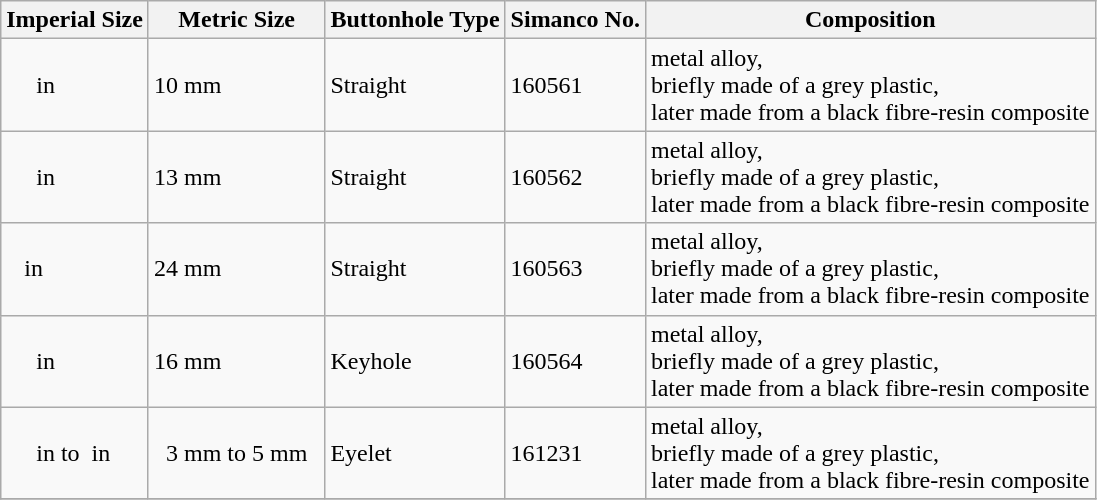<table border="1" class="wikitable" align="center">
<tr>
<th>Imperial Size</th>
<th>Metric Size</th>
<th>Buttonhole Type</th>
<th>Simanco No.</th>
<th>Composition</th>
</tr>
<tr>
<td>     in</td>
<td>10 mm</td>
<td>Straight</td>
<td>160561</td>
<td>metal alloy,<br>briefly made of a grey plastic,<br>later made from a black fibre-resin composite</td>
</tr>
<tr>
<td>     in</td>
<td>13 mm</td>
<td>Straight</td>
<td>160562</td>
<td>metal alloy,<br>briefly made of a grey plastic,<br>later made from a black fibre-resin composite</td>
</tr>
<tr>
<td>   in</td>
<td>24 mm</td>
<td>Straight</td>
<td>160563</td>
<td>metal alloy,<br>briefly made of a grey plastic,<br>later made from a black fibre-resin composite</td>
</tr>
<tr>
<td>     in</td>
<td>16 mm</td>
<td>Keyhole</td>
<td>160564</td>
<td>metal alloy,<br>briefly made of a grey plastic,<br>later made from a black fibre-resin composite</td>
</tr>
<tr>
<td>     in to  in </td>
<td>  3 mm to 5 mm  </td>
<td>Eyelet</td>
<td>161231</td>
<td>metal alloy,<br>briefly made of a grey plastic,<br>later made from a black fibre-resin composite</td>
</tr>
<tr>
</tr>
</table>
